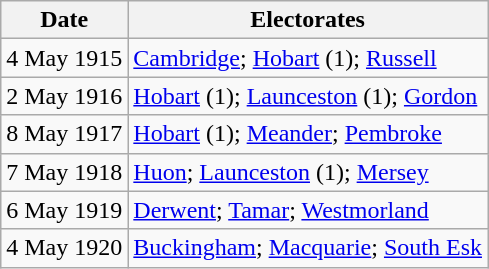<table class=wikitable>
<tr>
<th>Date</th>
<th>Electorates</th>
</tr>
<tr>
<td>4 May 1915</td>
<td><a href='#'>Cambridge</a>; <a href='#'>Hobart</a> (1); <a href='#'>Russell</a></td>
</tr>
<tr>
<td>2 May 1916</td>
<td><a href='#'>Hobart</a> (1); <a href='#'>Launceston</a> (1); <a href='#'>Gordon</a></td>
</tr>
<tr>
<td>8 May 1917</td>
<td><a href='#'>Hobart</a> (1); <a href='#'>Meander</a>; <a href='#'>Pembroke</a></td>
</tr>
<tr>
<td>7 May 1918</td>
<td><a href='#'>Huon</a>; <a href='#'>Launceston</a> (1); <a href='#'>Mersey</a></td>
</tr>
<tr>
<td>6 May 1919</td>
<td><a href='#'>Derwent</a>; <a href='#'>Tamar</a>; <a href='#'>Westmorland</a></td>
</tr>
<tr>
<td>4 May 1920</td>
<td><a href='#'>Buckingham</a>; <a href='#'>Macquarie</a>; <a href='#'>South Esk</a></td>
</tr>
</table>
